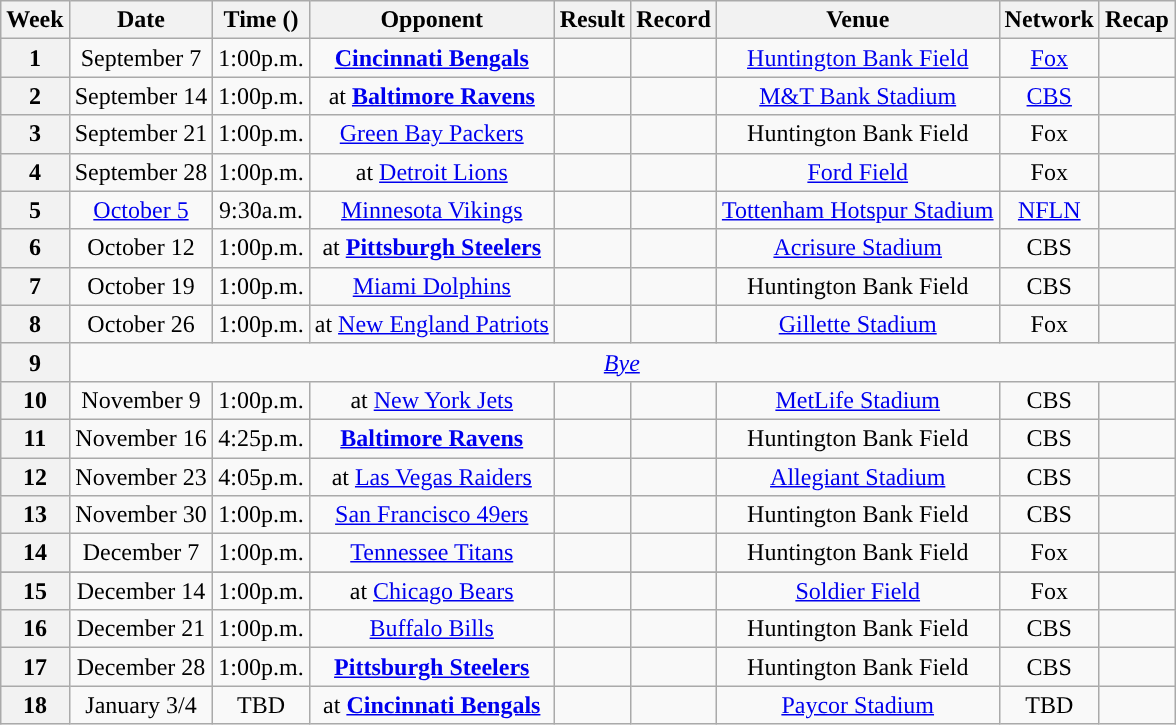<table class="wikitable" style="text-align:center">
<tr>
<th>Week</th>
<th>Date</th>
<th>Time (<a href='#'></a>)</th>
<th>Opponent</th>
<th>Result</th>
<th>Record</th>
<th>Venue</th>
<th>Network</th>
<th>Recap</th>
</tr>
<tr>
<th>1 </th>
<td>September 7</td>
<td>1:00p.m.</td>
<td><strong><a href='#'>Cincinnati Bengals</a></strong></td>
<td></td>
<td></td>
<td><a href='#'>Huntington Bank Field</a></td>
<td><a href='#'>Fox</a></td>
<td></td>
</tr>
<tr>
<th>2 </th>
<td>September 14</td>
<td>1:00p.m.</td>
<td>at <strong><a href='#'>Baltimore Ravens</a></strong></td>
<td></td>
<td></td>
<td><a href='#'>M&T Bank Stadium</a></td>
<td><a href='#'>CBS</a></td>
<td></td>
</tr>
<tr>
<th>3 </th>
<td>September 21</td>
<td>1:00p.m.</td>
<td><a href='#'>Green Bay Packers</a></td>
<td></td>
<td></td>
<td>Huntington Bank Field</td>
<td>Fox</td>
<td></td>
</tr>
<tr>
<th>4 </th>
<td>September 28</td>
<td>1:00p.m.</td>
<td>at <a href='#'>Detroit Lions</a></td>
<td></td>
<td></td>
<td><a href='#'>Ford Field</a></td>
<td>Fox</td>
<td></td>
</tr>
<tr>
<th>5 </th>
<td><a href='#'>October 5</a></td>
<td>9:30a.m.</td>
<td><a href='#'>Minnesota Vikings</a></td>
<td></td>
<td></td>
<td> <a href='#'>Tottenham Hotspur Stadium</a> </td>
<td><a href='#'>NFLN</a></td>
<td></td>
</tr>
<tr>
<th>6 </th>
<td>October 12</td>
<td>1:00p.m.</td>
<td>at <strong><a href='#'>Pittsburgh Steelers</a></strong></td>
<td></td>
<td></td>
<td><a href='#'>Acrisure Stadium</a></td>
<td>CBS</td>
<td></td>
</tr>
<tr>
<th>7 </th>
<td>October 19</td>
<td>1:00p.m.</td>
<td><a href='#'>Miami Dolphins</a></td>
<td></td>
<td></td>
<td>Huntington Bank Field</td>
<td>CBS</td>
<td></td>
</tr>
<tr>
<th>8 </th>
<td>October 26</td>
<td>1:00p.m.</td>
<td>at <a href='#'>New England Patriots</a></td>
<td></td>
<td></td>
<td><a href='#'>Gillette Stadium</a></td>
<td>Fox</td>
<td></td>
</tr>
<tr>
<th>9</th>
<td colspan=8><em><a href='#'>Bye</a></em></td>
</tr>
<tr>
<th>10 </th>
<td>November 9</td>
<td>1:00p.m.</td>
<td>at <a href='#'>New York Jets</a></td>
<td></td>
<td></td>
<td><a href='#'>MetLife Stadium</a></td>
<td>CBS</td>
<td></td>
</tr>
<tr>
<th>11 </th>
<td>November 16</td>
<td>4:25p.m.</td>
<td><strong><a href='#'>Baltimore Ravens</a></strong></td>
<td></td>
<td></td>
<td>Huntington Bank Field</td>
<td>CBS</td>
<td></td>
</tr>
<tr>
<th>12 </th>
<td>November 23</td>
<td>4:05p.m.</td>
<td>at <a href='#'>Las Vegas Raiders</a></td>
<td></td>
<td></td>
<td><a href='#'>Allegiant Stadium</a></td>
<td>CBS</td>
<td></td>
</tr>
<tr>
<th>13 </th>
<td>November 30</td>
<td>1:00p.m.</td>
<td><a href='#'>San Francisco 49ers</a></td>
<td></td>
<td></td>
<td>Huntington Bank Field</td>
<td>CBS</td>
<td></td>
</tr>
<tr>
<th>14 </th>
<td>December 7</td>
<td>1:00p.m.</td>
<td><a href='#'>Tennessee Titans</a></td>
<td></td>
<td></td>
<td>Huntington Bank Field</td>
<td>Fox</td>
<td></td>
</tr>
<tr>
</tr>
<tr>
<th>15 </th>
<td>December 14</td>
<td>1:00p.m.</td>
<td>at <a href='#'>Chicago Bears</a></td>
<td></td>
<td></td>
<td><a href='#'>Soldier Field </a></td>
<td>Fox</td>
<td></td>
</tr>
<tr>
<th>16 </th>
<td>December 21</td>
<td>1:00p.m.</td>
<td><a href='#'>Buffalo Bills</a></td>
<td></td>
<td></td>
<td>Huntington Bank Field</td>
<td>CBS</td>
<td></td>
</tr>
<tr>
<th>17 </th>
<td>December 28</td>
<td>1:00p.m.</td>
<td><strong><a href='#'>Pittsburgh Steelers</a></strong></td>
<td></td>
<td></td>
<td>Huntington Bank Field</td>
<td>CBS</td>
<td></td>
</tr>
<tr>
<th>18 </th>
<td>January 3/4</td>
<td>TBD</td>
<td>at <strong><a href='#'>Cincinnati Bengals</a></strong></td>
<td></td>
<td></td>
<td><a href='#'>Paycor Stadium</a></td>
<td>TBD</td>
<td></td>
</tr>
</table>
